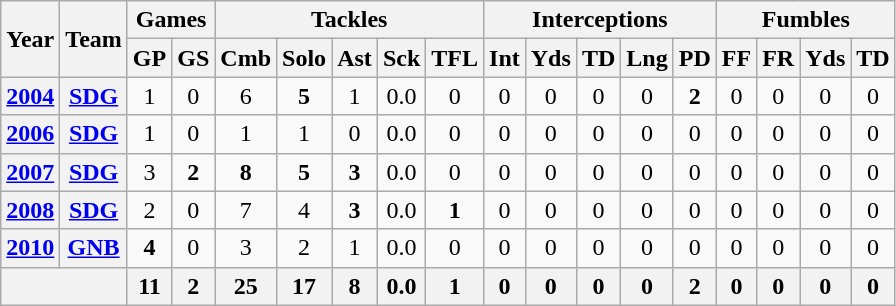<table class="wikitable" style="text-align:center">
<tr>
<th rowspan="2">Year</th>
<th rowspan="2">Team</th>
<th colspan="2">Games</th>
<th colspan="5">Tackles</th>
<th colspan="5">Interceptions</th>
<th colspan="4">Fumbles</th>
</tr>
<tr>
<th>GP</th>
<th>GS</th>
<th>Cmb</th>
<th>Solo</th>
<th>Ast</th>
<th>Sck</th>
<th>TFL</th>
<th>Int</th>
<th>Yds</th>
<th>TD</th>
<th>Lng</th>
<th>PD</th>
<th>FF</th>
<th>FR</th>
<th>Yds</th>
<th>TD</th>
</tr>
<tr>
<th><a href='#'>2004</a></th>
<th><a href='#'>SDG</a></th>
<td>1</td>
<td>0</td>
<td>6</td>
<td><strong>5</strong></td>
<td>1</td>
<td>0.0</td>
<td>0</td>
<td>0</td>
<td>0</td>
<td>0</td>
<td>0</td>
<td><strong>2</strong></td>
<td>0</td>
<td>0</td>
<td>0</td>
<td>0</td>
</tr>
<tr>
<th><a href='#'>2006</a></th>
<th><a href='#'>SDG</a></th>
<td>1</td>
<td>0</td>
<td>1</td>
<td>1</td>
<td>0</td>
<td>0.0</td>
<td>0</td>
<td>0</td>
<td>0</td>
<td>0</td>
<td>0</td>
<td>0</td>
<td>0</td>
<td>0</td>
<td>0</td>
<td>0</td>
</tr>
<tr>
<th><a href='#'>2007</a></th>
<th><a href='#'>SDG</a></th>
<td>3</td>
<td><strong>2</strong></td>
<td><strong>8</strong></td>
<td><strong>5</strong></td>
<td><strong>3</strong></td>
<td>0.0</td>
<td>0</td>
<td>0</td>
<td>0</td>
<td>0</td>
<td>0</td>
<td>0</td>
<td>0</td>
<td>0</td>
<td>0</td>
<td>0</td>
</tr>
<tr>
<th><a href='#'>2008</a></th>
<th><a href='#'>SDG</a></th>
<td>2</td>
<td>0</td>
<td>7</td>
<td>4</td>
<td><strong>3</strong></td>
<td>0.0</td>
<td><strong>1</strong></td>
<td>0</td>
<td>0</td>
<td>0</td>
<td>0</td>
<td>0</td>
<td>0</td>
<td>0</td>
<td>0</td>
<td>0</td>
</tr>
<tr>
<th><a href='#'>2010</a></th>
<th><a href='#'>GNB</a></th>
<td><strong>4</strong></td>
<td>0</td>
<td>3</td>
<td>2</td>
<td>1</td>
<td>0.0</td>
<td>0</td>
<td>0</td>
<td>0</td>
<td>0</td>
<td>0</td>
<td>0</td>
<td>0</td>
<td>0</td>
<td>0</td>
<td>0</td>
</tr>
<tr>
<th colspan="2"></th>
<th>11</th>
<th>2</th>
<th>25</th>
<th>17</th>
<th>8</th>
<th>0.0</th>
<th>1</th>
<th>0</th>
<th>0</th>
<th>0</th>
<th>0</th>
<th>2</th>
<th>0</th>
<th>0</th>
<th>0</th>
<th>0</th>
</tr>
</table>
